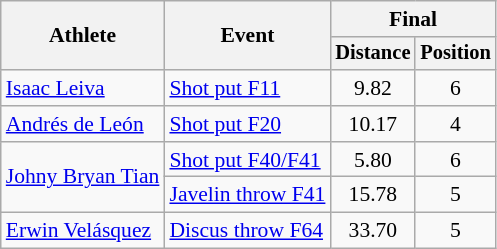<table class=wikitable style="font-size:90%">
<tr>
<th rowspan="2">Athlete</th>
<th rowspan="2">Event</th>
<th colspan="2">Final</th>
</tr>
<tr style="font-size:95%">
<th>Distance</th>
<th>Position</th>
</tr>
<tr align=center>
<td align=left><a href='#'>Isaac Leiva</a></td>
<td align=left><a href='#'>Shot put F11</a></td>
<td>9.82</td>
<td>6</td>
</tr>
<tr align=center>
<td align=left><a href='#'>Andrés de León</a></td>
<td align=left><a href='#'>Shot put F20</a></td>
<td>10.17</td>
<td>4</td>
</tr>
<tr align=center>
<td align=left rowspan=2><a href='#'>Johny Bryan Tian</a></td>
<td align=left><a href='#'>Shot put F40/F41</a></td>
<td>5.80</td>
<td>6</td>
</tr>
<tr align=center>
<td align=left><a href='#'>Javelin throw F41</a></td>
<td>15.78</td>
<td>5</td>
</tr>
<tr align=center>
<td align=left><a href='#'>Erwin Velásquez</a></td>
<td align=left><a href='#'>Discus throw F64</a></td>
<td>33.70</td>
<td>5</td>
</tr>
</table>
